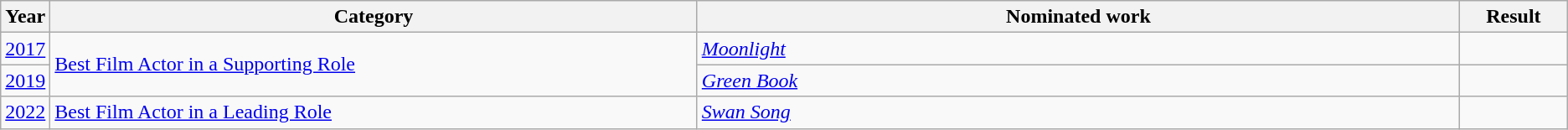<table class=wikitable>
<tr>
<th scope="col" style="width:1em;">Year</th>
<th scope="col" style="width:33em;">Category</th>
<th scope="col" style="width:39em;">Nominated work</th>
<th scope="col" style="width:5em;">Result</th>
</tr>
<tr>
<td><a href='#'>2017</a></td>
<td rowspan="2"><a href='#'>Best Film Actor in a Supporting Role</a></td>
<td><em><a href='#'>Moonlight</a></em></td>
<td></td>
</tr>
<tr>
<td><a href='#'>2019</a></td>
<td><em><a href='#'>Green Book</a></em></td>
<td></td>
</tr>
<tr>
<td><a href='#'>2022</a></td>
<td><a href='#'>Best Film Actor in a Leading Role</a></td>
<td><em><a href='#'>Swan Song</a></em></td>
<td></td>
</tr>
</table>
